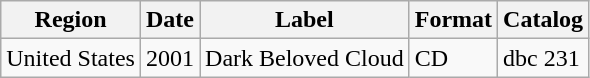<table class="wikitable">
<tr>
<th>Region</th>
<th>Date</th>
<th>Label</th>
<th>Format</th>
<th>Catalog</th>
</tr>
<tr>
<td>United States</td>
<td>2001</td>
<td>Dark Beloved Cloud</td>
<td>CD</td>
<td>dbc 231</td>
</tr>
</table>
